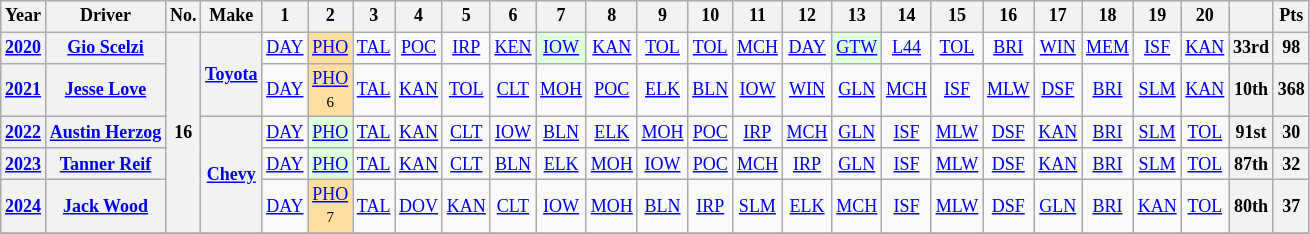<table class="wikitable" style="text-align:center; font-size:75%">
<tr>
<th>Year</th>
<th>Driver</th>
<th>No.</th>
<th>Make</th>
<th>1</th>
<th>2</th>
<th>3</th>
<th>4</th>
<th>5</th>
<th>6</th>
<th>7</th>
<th>8</th>
<th>9</th>
<th>10</th>
<th>11</th>
<th>12</th>
<th>13</th>
<th>14</th>
<th>15</th>
<th>16</th>
<th>17</th>
<th>18</th>
<th>19</th>
<th>20</th>
<th></th>
<th>Pts</th>
</tr>
<tr>
<th><a href='#'>2020</a></th>
<th><a href='#'>Gio Scelzi</a></th>
<th rowspan=5>16</th>
<th rowspan=2><a href='#'>Toyota</a></th>
<td><a href='#'>DAY</a></td>
<td style="background:#FFDF9F;"><a href='#'>PHO</a><br></td>
<td><a href='#'>TAL</a></td>
<td><a href='#'>POC</a></td>
<td><a href='#'>IRP</a></td>
<td><a href='#'>KEN</a></td>
<td style="background:#DFFFDF;"><a href='#'>IOW</a><br></td>
<td><a href='#'>KAN</a></td>
<td><a href='#'>TOL</a></td>
<td><a href='#'>TOL</a></td>
<td><a href='#'>MCH</a></td>
<td><a href='#'>DAY</a></td>
<td style="background:#DFFFDF;"><a href='#'>GTW</a><br></td>
<td><a href='#'>L44</a></td>
<td><a href='#'>TOL</a></td>
<td><a href='#'>BRI</a></td>
<td><a href='#'>WIN</a></td>
<td><a href='#'>MEM</a></td>
<td><a href='#'>ISF</a></td>
<td><a href='#'>KAN</a></td>
<th>33rd</th>
<th>98</th>
</tr>
<tr>
<th><a href='#'>2021</a></th>
<th><a href='#'>Jesse Love</a></th>
<td><a href='#'>DAY</a></td>
<td style="background:#FFDF9F;"><a href='#'>PHO</a><br><small>6</small></td>
<td><a href='#'>TAL</a></td>
<td><a href='#'>KAN</a></td>
<td><a href='#'>TOL</a></td>
<td><a href='#'>CLT</a></td>
<td><a href='#'>MOH</a></td>
<td><a href='#'>POC</a></td>
<td><a href='#'>ELK</a></td>
<td><a href='#'>BLN</a></td>
<td><a href='#'>IOW</a></td>
<td><a href='#'>WIN</a></td>
<td><a href='#'>GLN</a></td>
<td><a href='#'>MCH</a></td>
<td><a href='#'>ISF</a></td>
<td><a href='#'>MLW</a></td>
<td><a href='#'>DSF</a></td>
<td><a href='#'>BRI</a></td>
<td><a href='#'>SLM</a></td>
<td><a href='#'>KAN</a></td>
<th>10th</th>
<th>368</th>
</tr>
<tr>
<th><a href='#'>2022</a></th>
<th><a href='#'>Austin Herzog</a></th>
<th rowspan=3><a href='#'>Chevy</a></th>
<td><a href='#'>DAY</a></td>
<td style="background:#DFFFDF;"><a href='#'>PHO</a><br></td>
<td><a href='#'>TAL</a></td>
<td><a href='#'>KAN</a></td>
<td><a href='#'>CLT</a></td>
<td><a href='#'>IOW</a></td>
<td><a href='#'>BLN</a></td>
<td><a href='#'>ELK</a></td>
<td><a href='#'>MOH</a></td>
<td><a href='#'>POC</a></td>
<td><a href='#'>IRP</a></td>
<td><a href='#'>MCH</a></td>
<td><a href='#'>GLN</a></td>
<td><a href='#'>ISF</a></td>
<td><a href='#'>MLW</a></td>
<td><a href='#'>DSF</a></td>
<td><a href='#'>KAN</a></td>
<td><a href='#'>BRI</a></td>
<td><a href='#'>SLM</a></td>
<td><a href='#'>TOL</a></td>
<th>91st</th>
<th>30</th>
</tr>
<tr>
<th><a href='#'>2023</a></th>
<th><a href='#'>Tanner Reif</a></th>
<td><a href='#'>DAY</a></td>
<td style="background:#DFFFDF;"><a href='#'>PHO</a><br></td>
<td><a href='#'>TAL</a></td>
<td><a href='#'>KAN</a></td>
<td><a href='#'>CLT</a></td>
<td><a href='#'>BLN</a></td>
<td><a href='#'>ELK</a></td>
<td><a href='#'>MOH</a></td>
<td><a href='#'>IOW</a></td>
<td><a href='#'>POC</a></td>
<td><a href='#'>MCH</a></td>
<td><a href='#'>IRP</a></td>
<td><a href='#'>GLN</a></td>
<td><a href='#'>ISF</a></td>
<td><a href='#'>MLW</a></td>
<td><a href='#'>DSF</a></td>
<td><a href='#'>KAN</a></td>
<td><a href='#'>BRI</a></td>
<td><a href='#'>SLM</a></td>
<td><a href='#'>TOL</a></td>
<th>87th</th>
<th>32</th>
</tr>
<tr>
<th><a href='#'>2024</a></th>
<th><a href='#'>Jack Wood</a></th>
<td><a href='#'>DAY</a></td>
<td style="background:#FFDF9F;"><a href='#'>PHO</a><br><small>7</small></td>
<td><a href='#'>TAL</a></td>
<td><a href='#'>DOV</a></td>
<td><a href='#'>KAN</a></td>
<td><a href='#'>CLT</a></td>
<td><a href='#'>IOW</a></td>
<td><a href='#'>MOH</a></td>
<td><a href='#'>BLN</a></td>
<td><a href='#'>IRP</a></td>
<td><a href='#'>SLM</a></td>
<td><a href='#'>ELK</a></td>
<td><a href='#'>MCH</a></td>
<td><a href='#'>ISF</a></td>
<td><a href='#'>MLW</a></td>
<td><a href='#'>DSF</a></td>
<td><a href='#'>GLN</a></td>
<td><a href='#'>BRI</a></td>
<td><a href='#'>KAN</a></td>
<td><a href='#'>TOL</a></td>
<th>80th</th>
<th>37</th>
</tr>
<tr>
</tr>
</table>
